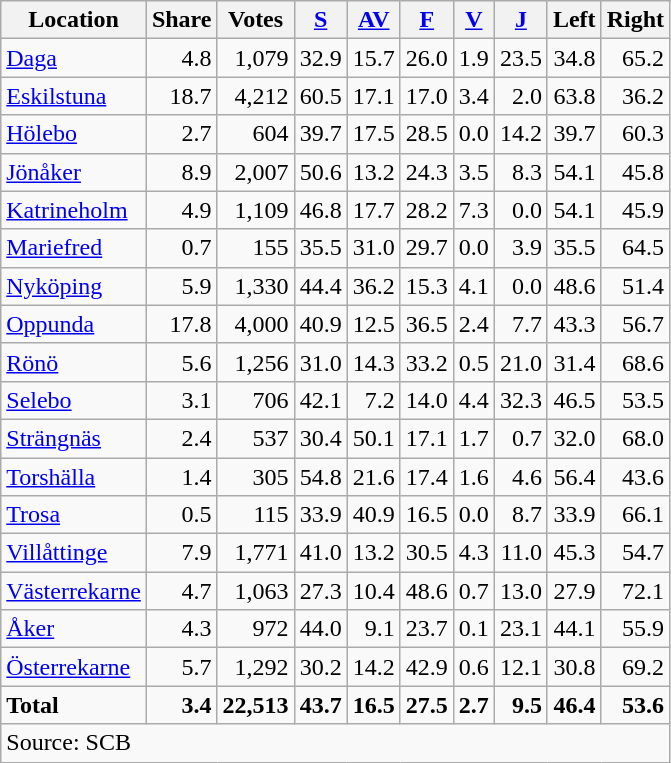<table class="wikitable sortable" style=text-align:right>
<tr>
<th>Location</th>
<th>Share</th>
<th>Votes</th>
<th><a href='#'>S</a></th>
<th><a href='#'>AV</a></th>
<th><a href='#'>F</a></th>
<th><a href='#'>V</a></th>
<th><a href='#'>J</a></th>
<th>Left</th>
<th>Right</th>
</tr>
<tr>
<td align=left><a href='#'>Daga</a></td>
<td>4.8</td>
<td>1,079</td>
<td>32.9</td>
<td>15.7</td>
<td>26.0</td>
<td>1.9</td>
<td>23.5</td>
<td>34.8</td>
<td>65.2</td>
</tr>
<tr>
<td align=left><a href='#'>Eskilstuna</a></td>
<td>18.7</td>
<td>4,212</td>
<td>60.5</td>
<td>17.1</td>
<td>17.0</td>
<td>3.4</td>
<td>2.0</td>
<td>63.8</td>
<td>36.2</td>
</tr>
<tr>
<td align=left><a href='#'>Hölebo</a></td>
<td>2.7</td>
<td>604</td>
<td>39.7</td>
<td>17.5</td>
<td>28.5</td>
<td>0.0</td>
<td>14.2</td>
<td>39.7</td>
<td>60.3</td>
</tr>
<tr>
<td align=left><a href='#'>Jönåker</a></td>
<td>8.9</td>
<td>2,007</td>
<td>50.6</td>
<td>13.2</td>
<td>24.3</td>
<td>3.5</td>
<td>8.3</td>
<td>54.1</td>
<td>45.8</td>
</tr>
<tr>
<td align=left><a href='#'>Katrineholm</a></td>
<td>4.9</td>
<td>1,109</td>
<td>46.8</td>
<td>17.7</td>
<td>28.2</td>
<td>7.3</td>
<td>0.0</td>
<td>54.1</td>
<td>45.9</td>
</tr>
<tr>
<td align=left><a href='#'>Mariefred</a></td>
<td>0.7</td>
<td>155</td>
<td>35.5</td>
<td>31.0</td>
<td>29.7</td>
<td>0.0</td>
<td>3.9</td>
<td>35.5</td>
<td>64.5</td>
</tr>
<tr>
<td align=left><a href='#'>Nyköping</a></td>
<td>5.9</td>
<td>1,330</td>
<td>44.4</td>
<td>36.2</td>
<td>15.3</td>
<td>4.1</td>
<td>0.0</td>
<td>48.6</td>
<td>51.4</td>
</tr>
<tr>
<td align=left><a href='#'>Oppunda</a></td>
<td>17.8</td>
<td>4,000</td>
<td>40.9</td>
<td>12.5</td>
<td>36.5</td>
<td>2.4</td>
<td>7.7</td>
<td>43.3</td>
<td>56.7</td>
</tr>
<tr>
<td align=left><a href='#'>Rönö</a></td>
<td>5.6</td>
<td>1,256</td>
<td>31.0</td>
<td>14.3</td>
<td>33.2</td>
<td>0.5</td>
<td>21.0</td>
<td>31.4</td>
<td>68.6</td>
</tr>
<tr>
<td align=left><a href='#'>Selebo</a></td>
<td>3.1</td>
<td>706</td>
<td>42.1</td>
<td>7.2</td>
<td>14.0</td>
<td>4.4</td>
<td>32.3</td>
<td>46.5</td>
<td>53.5</td>
</tr>
<tr>
<td align=left><a href='#'>Strängnäs</a></td>
<td>2.4</td>
<td>537</td>
<td>30.4</td>
<td>50.1</td>
<td>17.1</td>
<td>1.7</td>
<td>0.7</td>
<td>32.0</td>
<td>68.0</td>
</tr>
<tr>
<td align=left><a href='#'>Torshälla</a></td>
<td>1.4</td>
<td>305</td>
<td>54.8</td>
<td>21.6</td>
<td>17.4</td>
<td>1.6</td>
<td>4.6</td>
<td>56.4</td>
<td>43.6</td>
</tr>
<tr>
<td align=left><a href='#'>Trosa</a></td>
<td>0.5</td>
<td>115</td>
<td>33.9</td>
<td>40.9</td>
<td>16.5</td>
<td>0.0</td>
<td>8.7</td>
<td>33.9</td>
<td>66.1</td>
</tr>
<tr>
<td align=left><a href='#'>Villåttinge</a></td>
<td>7.9</td>
<td>1,771</td>
<td>41.0</td>
<td>13.2</td>
<td>30.5</td>
<td>4.3</td>
<td>11.0</td>
<td>45.3</td>
<td>54.7</td>
</tr>
<tr>
<td align=left><a href='#'>Västerrekarne</a></td>
<td>4.7</td>
<td>1,063</td>
<td>27.3</td>
<td>10.4</td>
<td>48.6</td>
<td>0.7</td>
<td>13.0</td>
<td>27.9</td>
<td>72.1</td>
</tr>
<tr>
<td align=left><a href='#'>Åker</a></td>
<td>4.3</td>
<td>972</td>
<td>44.0</td>
<td>9.1</td>
<td>23.7</td>
<td>0.1</td>
<td>23.1</td>
<td>44.1</td>
<td>55.9</td>
</tr>
<tr>
<td align=left><a href='#'>Österrekarne</a></td>
<td>5.7</td>
<td>1,292</td>
<td>30.2</td>
<td>14.2</td>
<td>42.9</td>
<td>0.6</td>
<td>12.1</td>
<td>30.8</td>
<td>69.2</td>
</tr>
<tr>
<td align=left><strong>Total</strong></td>
<td><strong>3.4</strong></td>
<td><strong>22,513</strong></td>
<td><strong>43.7</strong></td>
<td><strong>16.5</strong></td>
<td><strong>27.5</strong></td>
<td><strong>2.7</strong></td>
<td><strong>9.5</strong></td>
<td><strong>46.4</strong></td>
<td><strong>53.6</strong></td>
</tr>
<tr>
<td align=left colspan=10>Source: SCB </td>
</tr>
</table>
